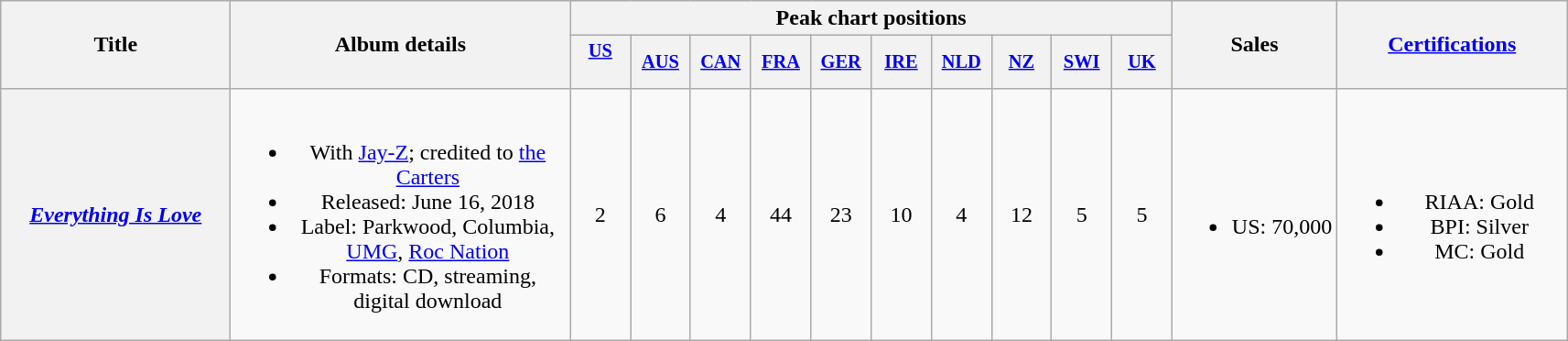<table class="wikitable plainrowheaders" style="text-align:center;">
<tr>
<th scope="col" rowspan="2" style="width:10em;">Title</th>
<th scope="col" rowspan="2" style="width:15em;">Album details</th>
<th scope="col" colspan="10">Peak chart positions</th>
<th scope="col" rowspan="2">Sales</th>
<th scope="col" rowspan="2" style="width:10em;"><a href='#'>Certifications</a></th>
</tr>
<tr>
<th scope="col" style="width:2.75em;font-size:85%;"><a href='#'>US</a><br><br></th>
<th scope="col" style="width:2.75em;font-size:85%;"><a href='#'>AUS</a><br></th>
<th scope="col" style="width:2.75em;font-size:85%;"><a href='#'>CAN</a><br></th>
<th scope="col" style="width:2.75em;font-size:85%;"><a href='#'>FRA</a><br></th>
<th scope="col" style="width:2.75em;font-size:85%;"><a href='#'>GER</a><br></th>
<th scope="col" style="width:2.75em;font-size:85%;"><a href='#'>IRE</a><br></th>
<th scope="col" style="width:2.75em;font-size:85%;"><a href='#'>NLD</a><br></th>
<th scope="col" style="width:2.75em;font-size:85%;"><a href='#'>NZ</a><br></th>
<th scope="col" style="width:2.75em;font-size:85%;"><a href='#'>SWI</a><br></th>
<th scope="col" style="width:2.75em;font-size:85%;"><a href='#'>UK</a><br></th>
</tr>
<tr>
<th scope="row"><em><a href='#'>Everything Is Love</a></em></th>
<td><br><ul><li>With <a href='#'>Jay-Z</a>; credited to <a href='#'>the Carters</a></li><li>Released: June 16, 2018</li><li>Label: Parkwood, Columbia, <a href='#'>UMG</a>, <a href='#'>Roc Nation</a></li><li>Formats: CD, streaming, digital download</li></ul></td>
<td>2</td>
<td>6</td>
<td>4</td>
<td>44</td>
<td>23</td>
<td>10</td>
<td>4</td>
<td>12</td>
<td>5</td>
<td>5</td>
<td><br><ul><li>US: 70,000</li></ul></td>
<td><br><ul><li>RIAA: Gold</li><li>BPI: Silver</li><li>MC: Gold</li></ul></td>
</tr>
</table>
